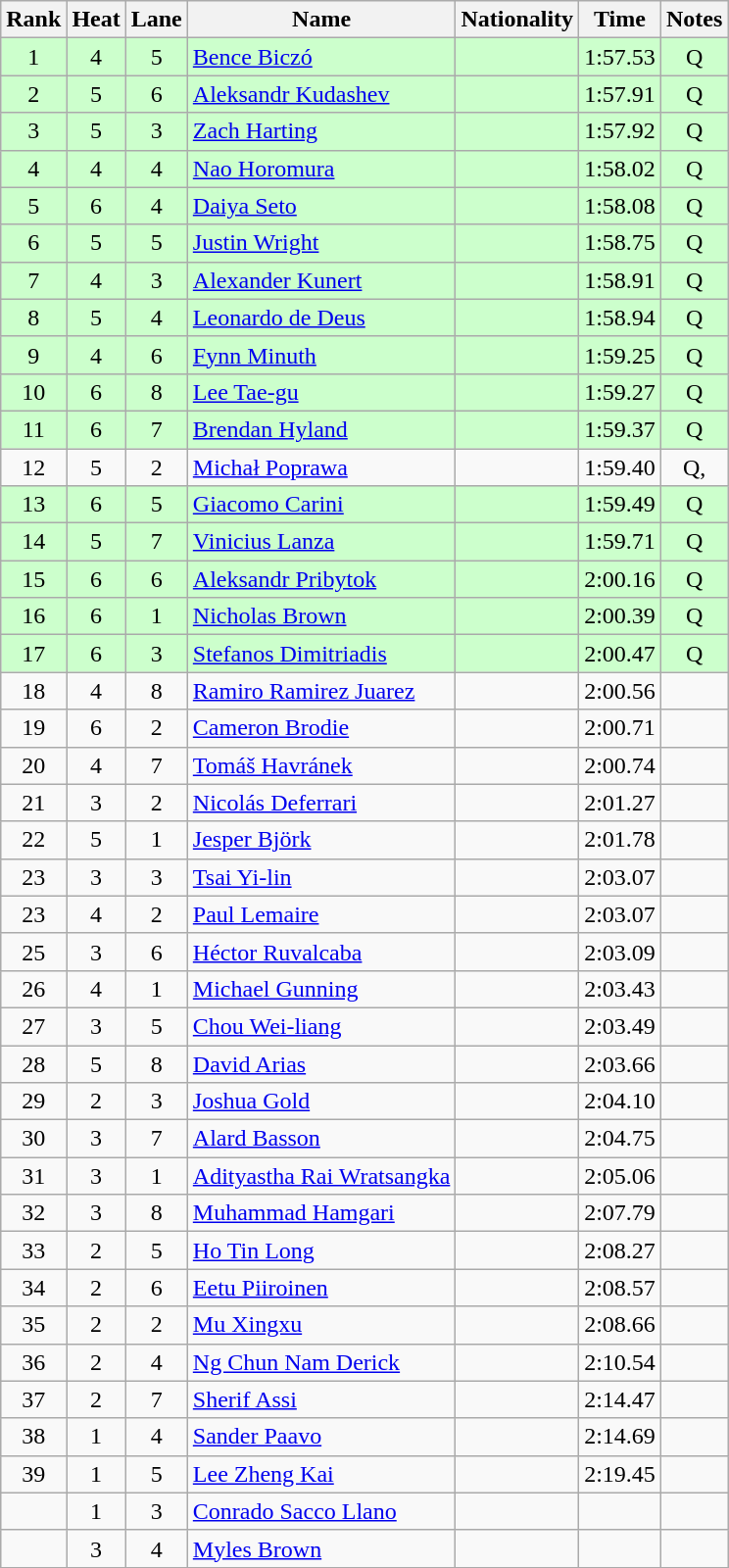<table class="wikitable sortable" style="text-align:center">
<tr>
<th>Rank</th>
<th>Heat</th>
<th>Lane</th>
<th>Name</th>
<th>Nationality</th>
<th>Time</th>
<th>Notes</th>
</tr>
<tr bgcolor=ccffcc>
<td>1</td>
<td>4</td>
<td>5</td>
<td align="left"><a href='#'>Bence Biczó</a></td>
<td align="left"></td>
<td>1:57.53</td>
<td>Q</td>
</tr>
<tr bgcolor=ccffcc>
<td>2</td>
<td>5</td>
<td>6</td>
<td align="left"><a href='#'>Aleksandr Kudashev</a></td>
<td align="left"></td>
<td>1:57.91</td>
<td>Q</td>
</tr>
<tr bgcolor=ccffcc>
<td>3</td>
<td>5</td>
<td>3</td>
<td align="left"><a href='#'>Zach Harting</a></td>
<td align="left"></td>
<td>1:57.92</td>
<td>Q</td>
</tr>
<tr bgcolor=ccffcc>
<td>4</td>
<td>4</td>
<td>4</td>
<td align="left"><a href='#'>Nao Horomura</a></td>
<td align="left"></td>
<td>1:58.02</td>
<td>Q</td>
</tr>
<tr bgcolor=ccffcc>
<td>5</td>
<td>6</td>
<td>4</td>
<td align="left"><a href='#'>Daiya Seto</a></td>
<td align="left"></td>
<td>1:58.08</td>
<td>Q</td>
</tr>
<tr bgcolor=ccffcc>
<td>6</td>
<td>5</td>
<td>5</td>
<td align="left"><a href='#'>Justin Wright</a></td>
<td align="left"></td>
<td>1:58.75</td>
<td>Q</td>
</tr>
<tr bgcolor=ccffcc>
<td>7</td>
<td>4</td>
<td>3</td>
<td align="left"><a href='#'>Alexander Kunert</a></td>
<td align="left"></td>
<td>1:58.91</td>
<td>Q</td>
</tr>
<tr bgcolor=ccffcc>
<td>8</td>
<td>5</td>
<td>4</td>
<td align="left"><a href='#'>Leonardo de Deus</a></td>
<td align="left"></td>
<td>1:58.94</td>
<td>Q</td>
</tr>
<tr bgcolor=ccffcc>
<td>9</td>
<td>4</td>
<td>6</td>
<td align="left"><a href='#'>Fynn Minuth</a></td>
<td align="left"></td>
<td>1:59.25</td>
<td>Q</td>
</tr>
<tr bgcolor=ccffcc>
<td>10</td>
<td>6</td>
<td>8</td>
<td align="left"><a href='#'>Lee Tae-gu</a></td>
<td align="left"></td>
<td>1:59.27</td>
<td>Q</td>
</tr>
<tr bgcolor=ccffcc>
<td>11</td>
<td>6</td>
<td>7</td>
<td align="left"><a href='#'>Brendan Hyland</a></td>
<td align="left"></td>
<td>1:59.37</td>
<td>Q</td>
</tr>
<tr>
<td>12</td>
<td>5</td>
<td>2</td>
<td align="left"><a href='#'>Michał Poprawa</a></td>
<td align="left"></td>
<td>1:59.40</td>
<td>Q, </td>
</tr>
<tr bgcolor=ccffcc>
<td>13</td>
<td>6</td>
<td>5</td>
<td align="left"><a href='#'>Giacomo Carini</a></td>
<td align="left"></td>
<td>1:59.49</td>
<td>Q</td>
</tr>
<tr bgcolor=ccffcc>
<td>14</td>
<td>5</td>
<td>7</td>
<td align="left"><a href='#'>Vinicius Lanza</a></td>
<td align="left"></td>
<td>1:59.71</td>
<td>Q</td>
</tr>
<tr bgcolor=ccffcc>
<td>15</td>
<td>6</td>
<td>6</td>
<td align="left"><a href='#'>Aleksandr Pribytok</a></td>
<td align="left"></td>
<td>2:00.16</td>
<td>Q</td>
</tr>
<tr bgcolor=ccffcc>
<td>16</td>
<td>6</td>
<td>1</td>
<td align="left"><a href='#'>Nicholas Brown</a></td>
<td align="left"></td>
<td>2:00.39</td>
<td>Q</td>
</tr>
<tr bgcolor=ccffcc>
<td>17</td>
<td>6</td>
<td>3</td>
<td align="left"><a href='#'>Stefanos Dimitriadis</a></td>
<td align="left"></td>
<td>2:00.47</td>
<td>Q</td>
</tr>
<tr>
<td>18</td>
<td>4</td>
<td>8</td>
<td align="left"><a href='#'>Ramiro Ramirez Juarez</a></td>
<td align="left"></td>
<td>2:00.56</td>
<td></td>
</tr>
<tr>
<td>19</td>
<td>6</td>
<td>2</td>
<td align="left"><a href='#'>Cameron Brodie</a></td>
<td align="left"></td>
<td>2:00.71</td>
<td></td>
</tr>
<tr>
<td>20</td>
<td>4</td>
<td>7</td>
<td align="left"><a href='#'>Tomáš Havránek</a></td>
<td align="left"></td>
<td>2:00.74</td>
<td></td>
</tr>
<tr>
<td>21</td>
<td>3</td>
<td>2</td>
<td align="left"><a href='#'>Nicolás Deferrari</a></td>
<td align="left"></td>
<td>2:01.27</td>
<td></td>
</tr>
<tr>
<td>22</td>
<td>5</td>
<td>1</td>
<td align="left"><a href='#'>Jesper Björk</a></td>
<td align="left"></td>
<td>2:01.78</td>
<td></td>
</tr>
<tr>
<td>23</td>
<td>3</td>
<td>3</td>
<td align="left"><a href='#'>Tsai Yi-lin</a></td>
<td align="left"></td>
<td>2:03.07</td>
<td></td>
</tr>
<tr>
<td>23</td>
<td>4</td>
<td>2</td>
<td align="left"><a href='#'>Paul Lemaire</a></td>
<td align="left"></td>
<td>2:03.07</td>
<td></td>
</tr>
<tr>
<td>25</td>
<td>3</td>
<td>6</td>
<td align="left"><a href='#'>Héctor Ruvalcaba</a></td>
<td align="left"></td>
<td>2:03.09</td>
<td></td>
</tr>
<tr>
<td>26</td>
<td>4</td>
<td>1</td>
<td align="left"><a href='#'>Michael Gunning</a></td>
<td align="left"></td>
<td>2:03.43</td>
<td></td>
</tr>
<tr>
<td>27</td>
<td>3</td>
<td>5</td>
<td align="left"><a href='#'>Chou Wei-liang</a></td>
<td align="left"></td>
<td>2:03.49</td>
<td></td>
</tr>
<tr>
<td>28</td>
<td>5</td>
<td>8</td>
<td align="left"><a href='#'>David Arias</a></td>
<td align="left"></td>
<td>2:03.66</td>
<td></td>
</tr>
<tr>
<td>29</td>
<td>2</td>
<td>3</td>
<td align="left"><a href='#'>Joshua Gold</a></td>
<td align="left"></td>
<td>2:04.10</td>
<td></td>
</tr>
<tr>
<td>30</td>
<td>3</td>
<td>7</td>
<td align="left"><a href='#'>Alard Basson</a></td>
<td align="left"></td>
<td>2:04.75</td>
<td></td>
</tr>
<tr>
<td>31</td>
<td>3</td>
<td>1</td>
<td align="left"><a href='#'>Adityastha Rai Wratsangka</a></td>
<td align="left"></td>
<td>2:05.06</td>
<td></td>
</tr>
<tr>
<td>32</td>
<td>3</td>
<td>8</td>
<td align="left"><a href='#'>Muhammad Hamgari</a></td>
<td align="left"></td>
<td>2:07.79</td>
<td></td>
</tr>
<tr>
<td>33</td>
<td>2</td>
<td>5</td>
<td align="left"><a href='#'>Ho Tin Long</a></td>
<td align="left"></td>
<td>2:08.27</td>
<td></td>
</tr>
<tr>
<td>34</td>
<td>2</td>
<td>6</td>
<td align="left"><a href='#'>Eetu Piiroinen</a></td>
<td align="left"></td>
<td>2:08.57</td>
<td></td>
</tr>
<tr>
<td>35</td>
<td>2</td>
<td>2</td>
<td align="left"><a href='#'>Mu Xingxu</a></td>
<td align="left"></td>
<td>2:08.66</td>
<td></td>
</tr>
<tr>
<td>36</td>
<td>2</td>
<td>4</td>
<td align="left"><a href='#'>Ng Chun Nam Derick</a></td>
<td align="left"></td>
<td>2:10.54</td>
<td></td>
</tr>
<tr>
<td>37</td>
<td>2</td>
<td>7</td>
<td align="left"><a href='#'>Sherif Assi</a></td>
<td align="left"></td>
<td>2:14.47</td>
<td></td>
</tr>
<tr>
<td>38</td>
<td>1</td>
<td>4</td>
<td align="left"><a href='#'>Sander Paavo</a></td>
<td align="left"></td>
<td>2:14.69</td>
<td></td>
</tr>
<tr>
<td>39</td>
<td>1</td>
<td>5</td>
<td align="left"><a href='#'>Lee Zheng Kai</a></td>
<td align="left"></td>
<td>2:19.45</td>
<td></td>
</tr>
<tr>
<td></td>
<td>1</td>
<td>3</td>
<td align="left"><a href='#'>Conrado Sacco Llano</a></td>
<td align="left"></td>
<td></td>
<td></td>
</tr>
<tr>
<td></td>
<td>3</td>
<td>4</td>
<td align="left"><a href='#'>Myles Brown</a></td>
<td align="left"></td>
<td></td>
<td></td>
</tr>
</table>
